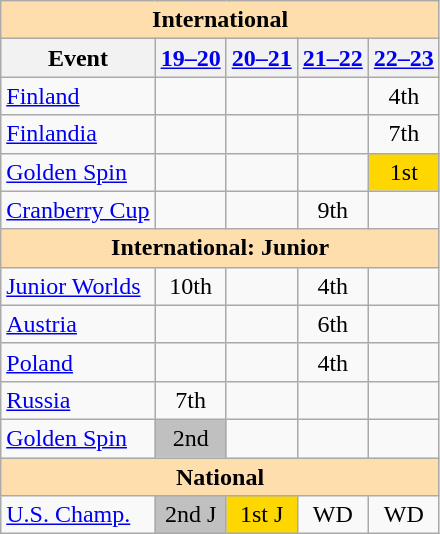<table class="wikitable" style="text-align:center">
<tr>
<th colspan="5" style="background-color: #ffdead; " align="center">International</th>
</tr>
<tr>
<th>Event</th>
<th><a href='#'>19–20</a></th>
<th><a href='#'>20–21</a></th>
<th><a href='#'>21–22</a></th>
<th><a href='#'>22–23</a></th>
</tr>
<tr>
<td align="left"> <a href='#'>Finland</a></td>
<td></td>
<td></td>
<td></td>
<td>4th</td>
</tr>
<tr>
<td align="left"> <a href='#'>Finlandia</a></td>
<td></td>
<td></td>
<td></td>
<td>7th</td>
</tr>
<tr>
<td align="left"> <a href='#'>Golden Spin</a></td>
<td></td>
<td></td>
<td></td>
<td bgcolor="gold">1st</td>
</tr>
<tr>
<td align="left"><a href='#'>Cranberry Cup</a></td>
<td></td>
<td></td>
<td>9th</td>
<td></td>
</tr>
<tr>
<th colspan="5" style="background-color: #ffdead; " align="center">International: Junior</th>
</tr>
<tr>
<td align="left"><a href='#'>Junior Worlds</a></td>
<td>10th</td>
<td></td>
<td>4th</td>
<td></td>
</tr>
<tr>
<td align="left"> <a href='#'>Austria</a></td>
<td></td>
<td></td>
<td>6th</td>
<td></td>
</tr>
<tr>
<td align="left"> <a href='#'>Poland</a></td>
<td></td>
<td></td>
<td>4th</td>
<td></td>
</tr>
<tr>
<td align="left"> <a href='#'>Russia</a></td>
<td>7th</td>
<td></td>
<td></td>
<td></td>
</tr>
<tr>
<td align="left"><a href='#'>Golden Spin</a></td>
<td bgcolor="silver">2nd</td>
<td></td>
<td></td>
<td></td>
</tr>
<tr>
<th colspan="5" style="background-color: #ffdead; " align="center">National</th>
</tr>
<tr>
<td align="left"><a href='#'>U.S. Champ.</a></td>
<td bgcolor="silver">2nd J</td>
<td bgcolor="gold">1st J</td>
<td>WD</td>
<td>WD</td>
</tr>
</table>
